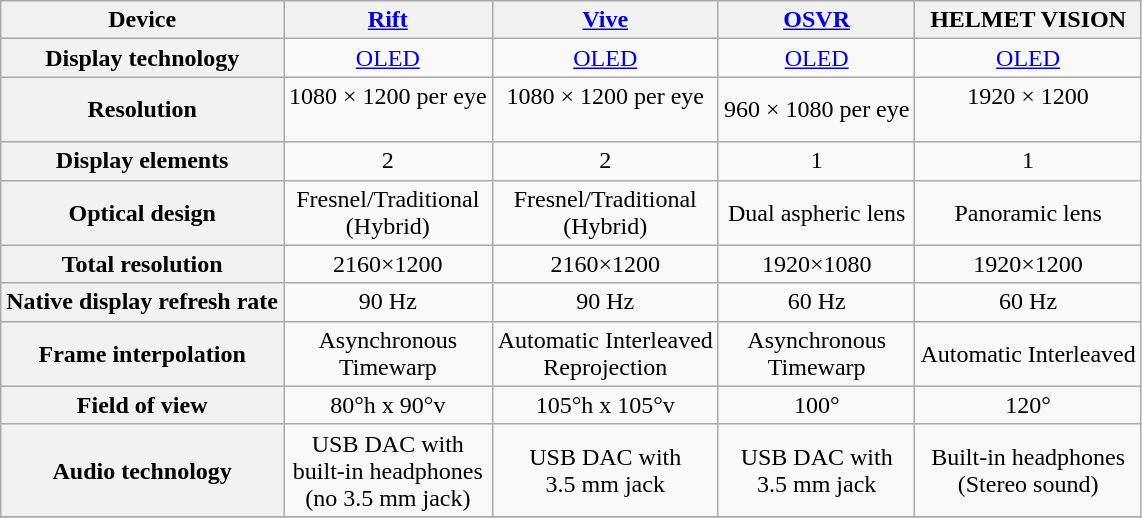<table class="wikitable" style="text-align: center">
<tr>
<th>Device</th>
<th><a href='#'>Rift</a></th>
<th><a href='#'>Vive</a></th>
<th><a href='#'>OSVR</a></th>
<th>HELMET VISION</th>
</tr>
<tr>
<th>Display technology</th>
<td><a href='#'>OLED</a></td>
<td><a href='#'>OLED</a></td>
<td><a href='#'>OLED</a></td>
<td><a href='#'>OLED</a></td>
</tr>
<tr>
<th>Resolution</th>
<td>1080 × 1200 per eye<br> </td>
<td>1080 × 1200 per eye<br> </td>
<td>960 × 1080 per eye<br></td>
<td>1920 × 1200<br> </td>
</tr>
<tr>
<th>Display elements</th>
<td>2</td>
<td>2</td>
<td>1</td>
<td>1</td>
</tr>
<tr>
<th>Optical design</th>
<td>Fresnel/Traditional<br>(Hybrid)</td>
<td>Fresnel/Traditional<br>(Hybrid)</td>
<td>Dual aspheric lens</td>
<td>Panoramic lens</td>
</tr>
<tr>
<th>Total resolution</th>
<td>2160×1200</td>
<td>2160×1200</td>
<td>1920×1080</td>
<td>1920×1200</td>
</tr>
<tr>
<th>Native display refresh rate</th>
<td>90 Hz</td>
<td>90 Hz</td>
<td>60 Hz</td>
<td>60 Hz</td>
</tr>
<tr>
<th>Frame interpolation</th>
<td>Asynchronous<br>Timewarp</td>
<td>Automatic Interleaved<br>Reprojection</td>
<td>Asynchronous<br>Timewarp</td>
<td>Automatic Interleaved</td>
</tr>
<tr>
<th>Field of view</th>
<td>80°h x 90°v<br></td>
<td>105°h x 105°v<br></td>
<td>100°</td>
<td>120°</td>
</tr>
<tr>
<th>Audio technology</th>
<td>USB DAC with<br>built-in headphones<br>(no 3.5 mm jack)</td>
<td>USB DAC with<br>3.5 mm jack</td>
<td>USB DAC with<br>3.5 mm jack</td>
<td>Built-in headphones<br>(Stereo sound)</td>
</tr>
<tr>
</tr>
</table>
